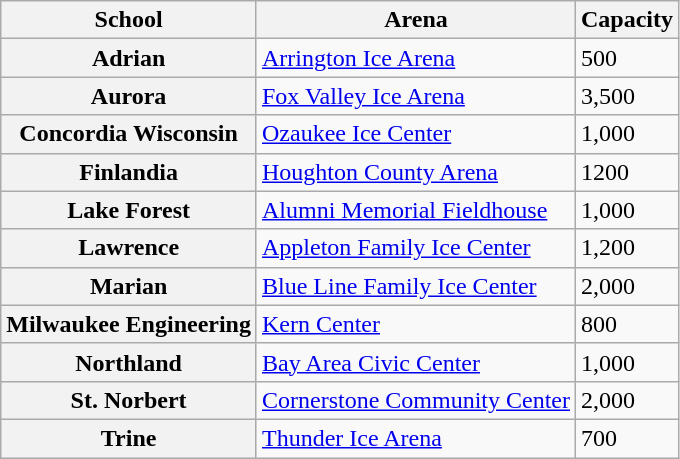<table class="wikitable plainrowheaders">
<tr>
<th scope="col">School</th>
<th scope="col">Arena</th>
<th scope="col">Capacity</th>
</tr>
<tr>
<th scope="row">Adrian</th>
<td><a href='#'>Arrington Ice Arena</a></td>
<td>500</td>
</tr>
<tr>
<th scope="row">Aurora</th>
<td><a href='#'>Fox Valley Ice Arena</a></td>
<td>3,500</td>
</tr>
<tr>
<th scope="row">Concordia Wisconsin</th>
<td><a href='#'>Ozaukee Ice Center</a></td>
<td>1,000</td>
</tr>
<tr>
<th scope="row">Finlandia</th>
<td><a href='#'>Houghton County Arena</a></td>
<td>1200</td>
</tr>
<tr>
<th scope="row">Lake Forest</th>
<td><a href='#'>Alumni Memorial Fieldhouse</a></td>
<td>1,000</td>
</tr>
<tr>
<th scope="row">Lawrence</th>
<td><a href='#'>Appleton Family Ice Center</a></td>
<td>1,200</td>
</tr>
<tr>
<th scope="row">Marian</th>
<td><a href='#'>Blue Line Family Ice Center</a></td>
<td>2,000</td>
</tr>
<tr>
<th scope="row">Milwaukee Engineering</th>
<td><a href='#'>Kern Center</a></td>
<td>800</td>
</tr>
<tr>
<th scope="row">Northland</th>
<td><a href='#'>Bay Area Civic Center</a></td>
<td>1,000</td>
</tr>
<tr>
<th scope="row">St. Norbert</th>
<td><a href='#'>Cornerstone Community Center</a></td>
<td>2,000</td>
</tr>
<tr>
<th scope="row">Trine</th>
<td><a href='#'>Thunder Ice Arena</a></td>
<td>700</td>
</tr>
</table>
